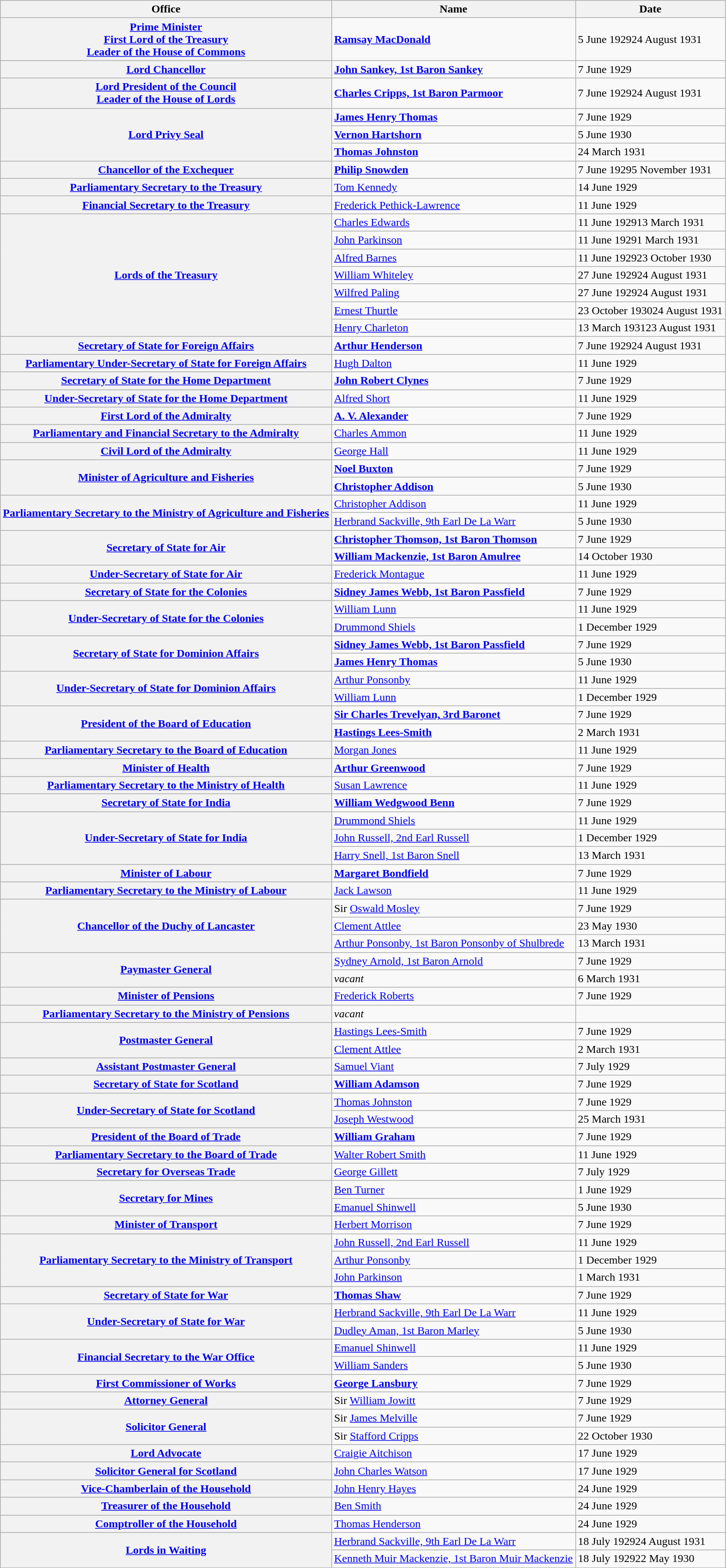<table class="wikitable plainrowheaders">
<tr>
<th>Office</th>
<th>Name</th>
<th>Date</th>
</tr>
<tr>
<th scope=row><a href='#'>Prime Minister</a> <br><a href='#'>First Lord of the Treasury</a> <br><a href='#'>Leader of the House of Commons</a></th>
<td><strong><a href='#'>Ramsay MacDonald</a></strong></td>
<td>5 June 192924 August 1931</td>
</tr>
<tr>
<th scope=row><a href='#'>Lord Chancellor</a></th>
<td><strong><a href='#'>John Sankey, 1st Baron Sankey</a></strong></td>
<td>7 June 1929</td>
</tr>
<tr>
<th scope=row><a href='#'>Lord President of the Council</a> <br><a href='#'>Leader of the House of Lords</a></th>
<td><strong><a href='#'>Charles Cripps, 1st Baron Parmoor</a></strong></td>
<td>7 June 192924 August 1931</td>
</tr>
<tr>
<th scope=row rowspan=3><a href='#'>Lord Privy Seal</a></th>
<td><strong><a href='#'>James Henry Thomas</a></strong></td>
<td>7 June 1929</td>
</tr>
<tr>
<td><strong><a href='#'>Vernon Hartshorn</a></strong></td>
<td>5 June 1930</td>
</tr>
<tr>
<td><strong><a href='#'>Thomas Johnston</a></strong></td>
<td>24 March 1931</td>
</tr>
<tr>
<th scope=row><a href='#'>Chancellor of the Exchequer</a></th>
<td><strong><a href='#'>Philip Snowden</a></strong></td>
<td>7 June 19295 November 1931</td>
</tr>
<tr>
<th scope=row><a href='#'>Parliamentary Secretary to the Treasury</a></th>
<td><a href='#'>Tom Kennedy</a></td>
<td>14 June 1929</td>
</tr>
<tr>
<th scope=row><a href='#'>Financial Secretary to the Treasury</a></th>
<td><a href='#'>Frederick Pethick-Lawrence</a></td>
<td>11 June 1929</td>
</tr>
<tr>
<th scope=row rowspan=7><a href='#'>Lords of the Treasury</a></th>
<td><a href='#'>Charles Edwards</a></td>
<td>11 June 192913 March 1931</td>
</tr>
<tr>
<td><a href='#'>John Parkinson</a></td>
<td>11 June 19291 March 1931</td>
</tr>
<tr>
<td><a href='#'>Alfred Barnes</a></td>
<td>11 June 192923 October 1930</td>
</tr>
<tr>
<td><a href='#'>William Whiteley</a></td>
<td>27 June 192924 August 1931</td>
</tr>
<tr>
<td><a href='#'>Wilfred Paling</a></td>
<td>27 June 192924 August 1931</td>
</tr>
<tr>
<td><a href='#'>Ernest Thurtle</a></td>
<td>23 October 193024 August 1931</td>
</tr>
<tr>
<td><a href='#'>Henry Charleton</a></td>
<td>13 March 193123 August 1931</td>
</tr>
<tr>
<th scope=row><a href='#'>Secretary of State for Foreign Affairs</a></th>
<td><strong><a href='#'>Arthur Henderson</a></strong></td>
<td>7 June 192924 August 1931</td>
</tr>
<tr>
<th scope=row><a href='#'>Parliamentary Under-Secretary of State for Foreign Affairs</a></th>
<td><a href='#'>Hugh Dalton</a></td>
<td>11 June 1929</td>
</tr>
<tr>
<th scope=row><a href='#'>Secretary of State for the Home Department</a></th>
<td><strong><a href='#'>John Robert Clynes</a></strong></td>
<td>7 June 1929</td>
</tr>
<tr>
<th scope=row><a href='#'>Under-Secretary of State for the Home Department</a></th>
<td><a href='#'>Alfred Short</a></td>
<td>11 June 1929</td>
</tr>
<tr>
<th scope=row><a href='#'>First Lord of the Admiralty</a></th>
<td><strong><a href='#'>A. V. Alexander</a></strong></td>
<td>7 June 1929</td>
</tr>
<tr>
<th scope=row><a href='#'>Parliamentary and Financial Secretary to the Admiralty</a></th>
<td><a href='#'>Charles Ammon</a></td>
<td>11 June 1929</td>
</tr>
<tr>
<th scope=row><a href='#'>Civil Lord of the Admiralty</a></th>
<td><a href='#'>George Hall</a></td>
<td>11 June 1929</td>
</tr>
<tr>
<th scope=row rowspan=2><a href='#'>Minister of Agriculture and Fisheries</a></th>
<td><strong><a href='#'>Noel Buxton</a></strong></td>
<td>7 June 1929</td>
</tr>
<tr>
<td><strong><a href='#'>Christopher Addison</a></strong></td>
<td>5 June 1930</td>
</tr>
<tr>
<th scope=row rowspan=2 ! scope=row><a href='#'>Parliamentary Secretary to the Ministry of Agriculture and Fisheries</a></th>
<td><a href='#'>Christopher Addison</a></td>
<td>11 June 1929</td>
</tr>
<tr>
<td><a href='#'>Herbrand Sackville, 9th Earl De La Warr</a></td>
<td>5 June 1930</td>
</tr>
<tr>
<th scope=row rowspan=2><a href='#'>Secretary of State for Air</a></th>
<td><strong><a href='#'>Christopher Thomson, 1st Baron Thomson</a></strong></td>
<td>7 June 1929</td>
</tr>
<tr>
<td><strong><a href='#'>William Mackenzie, 1st Baron Amulree</a></strong></td>
<td>14 October 1930</td>
</tr>
<tr>
<th scope=row><a href='#'>Under-Secretary of State for Air</a></th>
<td><a href='#'>Frederick Montague</a></td>
<td>11 June 1929</td>
</tr>
<tr>
<th scope=row><a href='#'>Secretary of State for the Colonies</a></th>
<td><strong><a href='#'>Sidney James Webb, 1st Baron Passfield</a></strong></td>
<td>7 June 1929</td>
</tr>
<tr>
<th scope=row rowspan=2><a href='#'>Under-Secretary of State for the Colonies</a></th>
<td><a href='#'>William Lunn</a></td>
<td>11 June 1929</td>
</tr>
<tr>
<td><a href='#'>Drummond Shiels</a></td>
<td>1 December 1929</td>
</tr>
<tr>
<th scope=row rowspan=2><a href='#'>Secretary of State for Dominion Affairs</a></th>
<td><strong><a href='#'>Sidney James Webb, 1st Baron Passfield</a></strong></td>
<td>7 June 1929</td>
</tr>
<tr>
<td><strong><a href='#'>James Henry Thomas</a></strong></td>
<td>5 June 1930</td>
</tr>
<tr>
<th scope=row rowspan=2><a href='#'>Under-Secretary of State for Dominion Affairs</a></th>
<td><a href='#'>Arthur Ponsonby</a></td>
<td>11 June 1929</td>
</tr>
<tr>
<td><a href='#'>William Lunn</a></td>
<td>1 December 1929</td>
</tr>
<tr>
<th scope=row rowspan=2><a href='#'>President of the Board of Education</a></th>
<td><strong><a href='#'>Sir Charles Trevelyan, 3rd Baronet</a></strong></td>
<td>7 June 1929</td>
</tr>
<tr>
<td><strong><a href='#'>Hastings Lees-Smith</a></strong></td>
<td>2 March 1931</td>
</tr>
<tr>
<th scope=row><a href='#'>Parliamentary Secretary to the Board of Education</a></th>
<td><a href='#'>Morgan Jones</a></td>
<td>11 June 1929</td>
</tr>
<tr>
<th scope=row><a href='#'>Minister of Health</a></th>
<td><strong><a href='#'>Arthur Greenwood</a></strong></td>
<td>7 June 1929</td>
</tr>
<tr>
<th scope=row><a href='#'>Parliamentary Secretary to the Ministry of Health</a></th>
<td><a href='#'>Susan Lawrence</a></td>
<td>11 June 1929</td>
</tr>
<tr>
<th scope=row><a href='#'>Secretary of State for India</a></th>
<td><strong><a href='#'>William Wedgwood Benn</a></strong></td>
<td>7 June 1929</td>
</tr>
<tr>
<th scope=row rowspan=3><a href='#'>Under-Secretary of State for India</a></th>
<td><a href='#'>Drummond Shiels</a></td>
<td>11 June 1929</td>
</tr>
<tr>
<td><a href='#'>John Russell, 2nd Earl Russell</a></td>
<td>1 December 1929</td>
</tr>
<tr>
<td><a href='#'>Harry Snell, 1st Baron Snell</a></td>
<td>13 March 1931</td>
</tr>
<tr>
<th scope=row><a href='#'>Minister of Labour</a></th>
<td><strong><a href='#'>Margaret Bondfield</a></strong></td>
<td>7 June 1929</td>
</tr>
<tr>
<th scope=row><a href='#'>Parliamentary Secretary to the Ministry of Labour</a></th>
<td><a href='#'>Jack Lawson</a></td>
<td>11 June 1929</td>
</tr>
<tr>
<th scope=row rowspan=3><a href='#'>Chancellor of the Duchy of Lancaster</a></th>
<td>Sir <a href='#'>Oswald Mosley</a></td>
<td>7 June 1929</td>
</tr>
<tr>
<td><a href='#'>Clement Attlee</a></td>
<td>23 May 1930</td>
</tr>
<tr>
<td><a href='#'>Arthur Ponsonby, 1st Baron Ponsonby of Shulbrede</a></td>
<td>13 March 1931</td>
</tr>
<tr>
<th scope=row rowspan=2><a href='#'>Paymaster General</a></th>
<td><a href='#'>Sydney Arnold, 1st Baron Arnold</a></td>
<td>7 June 1929</td>
</tr>
<tr>
<td><em>vacant</em></td>
<td>6 March 1931</td>
</tr>
<tr>
<th scope=row><a href='#'>Minister of Pensions</a></th>
<td><a href='#'>Frederick Roberts</a></td>
<td>7 June 1929</td>
</tr>
<tr>
<th scope=row><a href='#'>Parliamentary Secretary to the Ministry of Pensions</a></th>
<td><em>vacant</em></td>
<td></td>
</tr>
<tr>
<th scope=row rowspan=2><a href='#'>Postmaster General</a></th>
<td><a href='#'>Hastings Lees-Smith</a></td>
<td>7 June 1929</td>
</tr>
<tr>
<td><a href='#'>Clement Attlee</a></td>
<td>2 March 1931</td>
</tr>
<tr>
<th scope=row><a href='#'>Assistant Postmaster General</a></th>
<td><a href='#'>Samuel Viant</a></td>
<td>7 July 1929</td>
</tr>
<tr>
<th scope=row><a href='#'>Secretary of State for Scotland</a></th>
<td><strong><a href='#'>William Adamson</a></strong></td>
<td>7 June 1929</td>
</tr>
<tr>
<th scope=row rowspan=2><a href='#'>Under-Secretary of State for Scotland</a></th>
<td><a href='#'>Thomas Johnston</a></td>
<td>7 June 1929</td>
</tr>
<tr>
<td><a href='#'>Joseph Westwood</a></td>
<td>25 March 1931</td>
</tr>
<tr>
<th scope=row><a href='#'>President of the Board of Trade</a></th>
<td><strong><a href='#'>William Graham</a></strong></td>
<td>7 June 1929</td>
</tr>
<tr>
<th scope=row><a href='#'>Parliamentary Secretary to the Board of Trade</a></th>
<td><a href='#'>Walter Robert Smith</a></td>
<td>11 June 1929</td>
</tr>
<tr>
<th scope=row><a href='#'>Secretary for Overseas Trade</a></th>
<td><a href='#'>George Gillett</a></td>
<td>7 July 1929</td>
</tr>
<tr>
<th scope=row rowspan=2><a href='#'>Secretary for Mines</a></th>
<td><a href='#'>Ben Turner</a></td>
<td>1 June 1929</td>
</tr>
<tr>
<td><a href='#'>Emanuel Shinwell</a></td>
<td>5 June 1930</td>
</tr>
<tr>
<th scope=row><a href='#'>Minister of Transport</a></th>
<td><a href='#'>Herbert Morrison</a></td>
<td>7 June 1929</td>
</tr>
<tr>
<th scope=row rowspan=3><a href='#'>Parliamentary Secretary to the Ministry of Transport</a></th>
<td><a href='#'>John Russell, 2nd Earl Russell</a></td>
<td>11 June 1929</td>
</tr>
<tr>
<td><a href='#'>Arthur Ponsonby</a></td>
<td>1 December 1929</td>
</tr>
<tr>
<td><a href='#'>John Parkinson</a></td>
<td>1 March 1931</td>
</tr>
<tr>
<th scope=row><a href='#'>Secretary of State for War</a></th>
<td><strong><a href='#'>Thomas Shaw</a></strong></td>
<td>7 June 1929</td>
</tr>
<tr>
<th scope=row rowspan="2"><a href='#'>Under-Secretary of State for War</a></th>
<td><a href='#'>Herbrand Sackville, 9th Earl De La Warr</a></td>
<td>11 June 1929</td>
</tr>
<tr>
<td><a href='#'>Dudley Aman, 1st Baron Marley</a></td>
<td>5 June 1930</td>
</tr>
<tr>
<th scope=row rowspan= 2><a href='#'>Financial Secretary to the War Office</a></th>
<td><a href='#'>Emanuel Shinwell</a></td>
<td>11 June 1929</td>
</tr>
<tr>
<td><a href='#'>William Sanders</a></td>
<td>5 June 1930</td>
</tr>
<tr>
<th scope=row><a href='#'>First Commissioner of Works</a></th>
<td><strong><a href='#'>George Lansbury</a></strong></td>
<td>7 June 1929</td>
</tr>
<tr>
<th scope=row><a href='#'>Attorney General</a></th>
<td>Sir <a href='#'>William Jowitt</a></td>
<td>7 June 1929</td>
</tr>
<tr>
<th scope=row rowspan="2"><a href='#'>Solicitor General</a></th>
<td>Sir <a href='#'>James Melville</a></td>
<td>7 June 1929</td>
</tr>
<tr>
<td>Sir <a href='#'>Stafford Cripps</a></td>
<td>22 October 1930</td>
</tr>
<tr>
<th scope=row><a href='#'>Lord Advocate</a></th>
<td><a href='#'>Craigie Aitchison</a></td>
<td>17 June 1929</td>
</tr>
<tr>
<th scope=row><a href='#'>Solicitor General for Scotland</a></th>
<td><a href='#'>John Charles Watson</a></td>
<td>17 June 1929</td>
</tr>
<tr>
<th scope=row><a href='#'>Vice-Chamberlain of the Household</a></th>
<td><a href='#'>John Henry Hayes</a></td>
<td>24 June 1929</td>
</tr>
<tr>
<th scope=row><a href='#'>Treasurer of the Household</a></th>
<td><a href='#'>Ben Smith</a></td>
<td>24 June 1929</td>
</tr>
<tr>
<th scope=row><a href='#'>Comptroller of the Household</a></th>
<td><a href='#'>Thomas Henderson</a></td>
<td>24 June 1929</td>
</tr>
<tr>
<th scope=row rowspan=2><a href='#'>Lords in Waiting</a></th>
<td><a href='#'>Herbrand Sackville, 9th Earl De La Warr</a></td>
<td>18 July 192924 August 1931</td>
</tr>
<tr>
<td><a href='#'>Kenneth Muir Mackenzie, 1st Baron Muir Mackenzie</a></td>
<td>18 July 192922 May 1930</td>
</tr>
</table>
